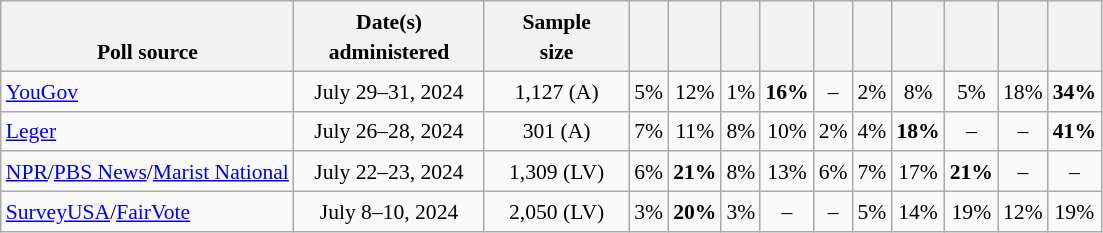<table class="wikitable" style="text-align:center;font-size:90%;line-height:20px">
<tr valign=bottom>
<th style="background-position: right 85%;">Poll source</th>
<th style="width:120px; background-position: right 85%;">Date(s)<br>administered</th>
<th style="width:90px; background-position: right 85%;">Sample<br>size</th>
<th></th>
<th></th>
<th></th>
<th></th>
<th></th>
<th></th>
<th></th>
<th></th>
<th></th>
<th></th>
</tr>
<tr>
<td style="text-align:left;"><a href='#'>YouGov</a></td>
<td>July 29–31, 2024</td>
<td>1,127 (A)</td>
<td>5%</td>
<td>12%</td>
<td>1%</td>
<td><strong>16%</strong></td>
<td>–</td>
<td>2%</td>
<td>8%</td>
<td>5%</td>
<td>18%</td>
<td><strong>34%</strong></td>
</tr>
<tr>
<td style="text-align:left;"><a href='#'>Leger</a></td>
<td>July 26–28, 2024</td>
<td>301 (A)</td>
<td>7%</td>
<td>11%</td>
<td>8%</td>
<td>10%</td>
<td>2%</td>
<td>4%</td>
<td><strong>18%</strong></td>
<td>–</td>
<td>–</td>
<td><strong>41%</strong></td>
</tr>
<tr>
<td style="text-align:left;"><a href='#'>NPR</a>/<a href='#'>PBS News</a>/<a href='#'>Marist National</a></td>
<td>July 22–23, 2024</td>
<td>1,309 (LV)</td>
<td>6%</td>
<td><strong>21%</strong></td>
<td>8%</td>
<td>13%</td>
<td>6%</td>
<td>7%</td>
<td>17%</td>
<td><strong>21%</strong></td>
<td>–</td>
<td>–</td>
</tr>
<tr>
<td style="text-align:left;"><a href='#'>SurveyUSA</a>/<a href='#'>FairVote</a></td>
<td>July 8–10, 2024</td>
<td>2,050 (LV)</td>
<td>3%</td>
<td><strong>20%</strong></td>
<td>3%</td>
<td>–</td>
<td>–</td>
<td>5%</td>
<td>14%</td>
<td>19%</td>
<td>12%</td>
<td>19%</td>
</tr>
</table>
